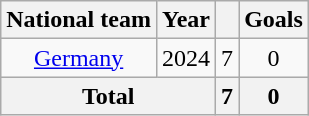<table class="wikitable" style="text-align: center">
<tr>
<th>National team</th>
<th>Year</th>
<th></th>
<th>Goals</th>
</tr>
<tr>
<td><a href='#'>Germany</a></td>
<td>2024</td>
<td>7</td>
<td>0</td>
</tr>
<tr>
<th colspan="2">Total</th>
<th>7</th>
<th>0</th>
</tr>
</table>
